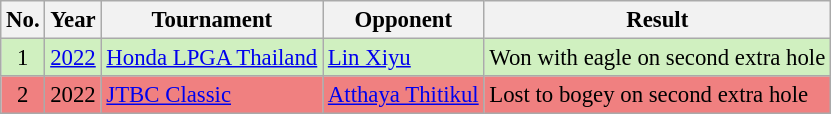<table class="wikitable" style="font-size:95%;">
<tr>
<th>No.</th>
<th>Year</th>
<th>Tournament</th>
<th>Opponent</th>
<th>Result</th>
</tr>
<tr style="background:#D0F0C0;">
<td align=center>1</td>
<td><a href='#'>2022</a></td>
<td><a href='#'>Honda LPGA Thailand</a></td>
<td> <a href='#'>Lin Xiyu</a></td>
<td>Won with eagle on second extra hole</td>
</tr>
<tr style="background:#F08080;">
<td align=center>2</td>
<td align=center>2022</td>
<td><a href='#'>JTBC Classic</a></td>
<td> <a href='#'>Atthaya Thitikul</a></td>
<td>Lost to bogey on second extra hole</td>
</tr>
</table>
